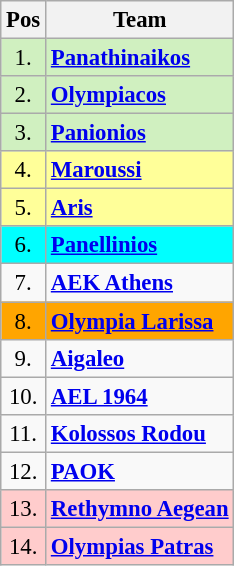<table class="wikitable" style="text-align: center; font-size:95%">
<tr>
<th>Pos</th>
<th>Team</th>
</tr>
<tr bgcolor="D0F0C0">
<td>1.</td>
<td align="left"><strong><a href='#'>Panathinaikos</a></strong></td>
</tr>
<tr bgcolor="D0F0C0">
<td>2.</td>
<td align="left"><strong><a href='#'>Olympiacos</a></strong></td>
</tr>
<tr bgcolor="D0F0C0">
<td>3.</td>
<td align="left"><strong><a href='#'>Panionios</a></strong></td>
</tr>
<tr bgcolor="FFFF99">
<td>4.</td>
<td align="left"><strong><a href='#'>Maroussi</a></strong></td>
</tr>
<tr bgcolor="FFFF99">
<td>5.</td>
<td align="left"><strong><a href='#'>Aris</a></strong></td>
</tr>
<tr bgcolor="00FFFF">
<td>6.</td>
<td align="left"><strong><a href='#'>Panellinios</a></strong></td>
</tr>
<tr>
<td>7.</td>
<td align="left"><strong><a href='#'>AEK Athens</a></strong></td>
</tr>
<tr bgcolor="orange">
<td>8.</td>
<td align="left"><strong><a href='#'>Olympia Larissa</a></strong></td>
</tr>
<tr>
<td>9.</td>
<td align="left"><strong><a href='#'>Aigaleo</a></strong></td>
</tr>
<tr>
<td>10.</td>
<td align="left"><strong><a href='#'>AEL 1964</a></strong></td>
</tr>
<tr>
<td>11.</td>
<td align="left"><strong><a href='#'>Kolossos Rodou</a></strong></td>
</tr>
<tr>
<td>12.</td>
<td align="left"><strong><a href='#'>PAOK</a></strong></td>
</tr>
<tr bgcolor="#FFCCCC">
<td>13.</td>
<td align="left"><strong><a href='#'>Rethymno Aegean</a></strong></td>
</tr>
<tr bgcolor="#FFCCCC">
<td>14.</td>
<td align="left"><strong><a href='#'>Olympias Patras</a></strong></td>
</tr>
</table>
